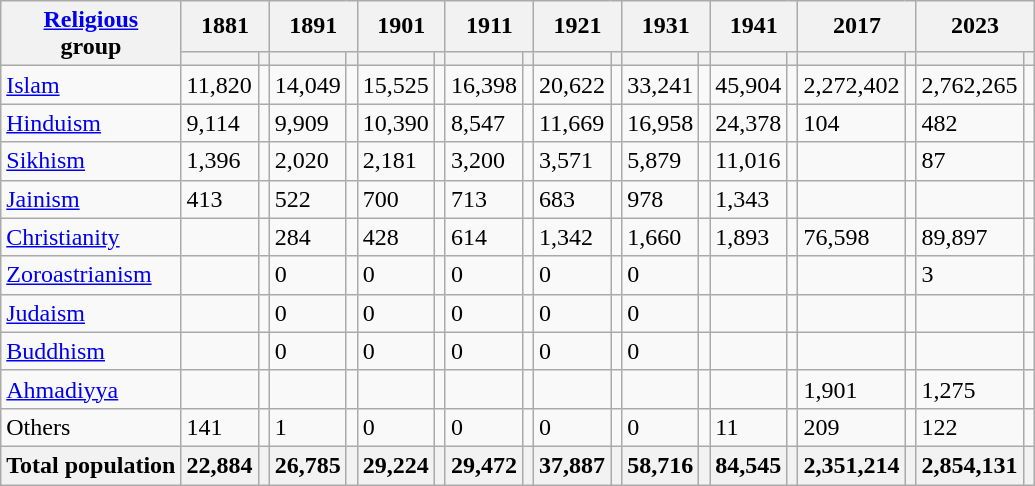<table class="wikitable sortable">
<tr>
<th rowspan="2"><a href='#'>Religious</a><br>group</th>
<th colspan="2">1881</th>
<th colspan="2">1891</th>
<th colspan="2">1901</th>
<th colspan="2">1911</th>
<th colspan="2">1921</th>
<th colspan="2">1931</th>
<th colspan="2">1941</th>
<th colspan="2">2017</th>
<th colspan="2">2023</th>
</tr>
<tr>
<th><a href='#'></a></th>
<th></th>
<th></th>
<th></th>
<th></th>
<th></th>
<th></th>
<th></th>
<th></th>
<th></th>
<th></th>
<th></th>
<th></th>
<th></th>
<th></th>
<th></th>
<th></th>
<th></th>
</tr>
<tr>
<td><a href='#'>Islam</a> </td>
<td>11,820</td>
<td></td>
<td>14,049</td>
<td></td>
<td>15,525</td>
<td></td>
<td>16,398</td>
<td></td>
<td>20,622</td>
<td></td>
<td>33,241</td>
<td></td>
<td>45,904</td>
<td></td>
<td>2,272,402</td>
<td></td>
<td>2,762,265</td>
<td></td>
</tr>
<tr>
<td><a href='#'>Hinduism</a> </td>
<td>9,114</td>
<td></td>
<td>9,909</td>
<td></td>
<td>10,390</td>
<td></td>
<td>8,547</td>
<td></td>
<td>11,669</td>
<td></td>
<td>16,958</td>
<td></td>
<td>24,378</td>
<td></td>
<td>104</td>
<td></td>
<td>482</td>
<td></td>
</tr>
<tr>
<td><a href='#'>Sikhism</a> </td>
<td>1,396</td>
<td></td>
<td>2,020</td>
<td></td>
<td>2,181</td>
<td></td>
<td>3,200</td>
<td></td>
<td>3,571</td>
<td></td>
<td>5,879</td>
<td></td>
<td>11,016</td>
<td></td>
<td></td>
<td></td>
<td>87</td>
<td></td>
</tr>
<tr>
<td><a href='#'>Jainism</a> </td>
<td>413</td>
<td></td>
<td>522</td>
<td></td>
<td>700</td>
<td></td>
<td>713</td>
<td></td>
<td>683</td>
<td></td>
<td>978</td>
<td></td>
<td>1,343</td>
<td></td>
<td></td>
<td></td>
<td></td>
<td></td>
</tr>
<tr>
<td><a href='#'>Christianity</a> </td>
<td></td>
<td></td>
<td>284</td>
<td></td>
<td>428</td>
<td></td>
<td>614</td>
<td></td>
<td>1,342</td>
<td></td>
<td>1,660</td>
<td></td>
<td>1,893</td>
<td></td>
<td>76,598</td>
<td></td>
<td>89,897</td>
<td></td>
</tr>
<tr>
<td><a href='#'>Zoroastrianism</a> </td>
<td></td>
<td></td>
<td>0</td>
<td></td>
<td>0</td>
<td></td>
<td>0</td>
<td></td>
<td>0</td>
<td></td>
<td>0</td>
<td></td>
<td></td>
<td></td>
<td></td>
<td></td>
<td>3</td>
<td></td>
</tr>
<tr>
<td><a href='#'>Judaism</a> </td>
<td></td>
<td></td>
<td>0</td>
<td></td>
<td>0</td>
<td></td>
<td>0</td>
<td></td>
<td>0</td>
<td></td>
<td>0</td>
<td></td>
<td></td>
<td></td>
<td></td>
<td></td>
<td></td>
<td></td>
</tr>
<tr>
<td><a href='#'>Buddhism</a> </td>
<td></td>
<td></td>
<td>0</td>
<td></td>
<td>0</td>
<td></td>
<td>0</td>
<td></td>
<td>0</td>
<td></td>
<td>0</td>
<td></td>
<td></td>
<td></td>
<td></td>
<td></td>
<td></td>
<td></td>
</tr>
<tr>
<td><a href='#'>Ahmadiyya</a> </td>
<td></td>
<td></td>
<td></td>
<td></td>
<td></td>
<td></td>
<td></td>
<td></td>
<td></td>
<td></td>
<td></td>
<td></td>
<td></td>
<td></td>
<td>1,901</td>
<td></td>
<td>1,275</td>
<td></td>
</tr>
<tr>
<td>Others</td>
<td>141</td>
<td></td>
<td>1</td>
<td></td>
<td>0</td>
<td></td>
<td>0</td>
<td></td>
<td>0</td>
<td></td>
<td>0</td>
<td></td>
<td>11</td>
<td></td>
<td>209</td>
<td></td>
<td>122</td>
<td></td>
</tr>
<tr>
<th>Total population</th>
<th>22,884</th>
<th></th>
<th>26,785</th>
<th></th>
<th>29,224</th>
<th></th>
<th>29,472</th>
<th></th>
<th>37,887</th>
<th></th>
<th>58,716</th>
<th></th>
<th>84,545</th>
<th></th>
<th>2,351,214</th>
<th></th>
<th>2,854,131</th>
<th></th>
</tr>
</table>
